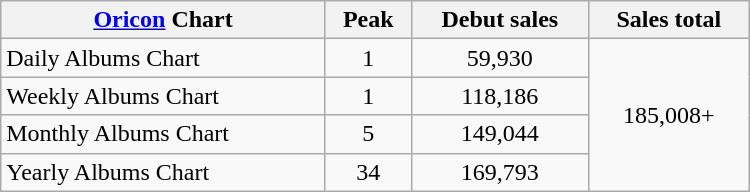<table class="wikitable" style="width:500px;">
<tr>
<th style="text-align:center;"><a href='#'>Oricon</a> Chart</th>
<th style="text-align:center;">Peak</th>
<th style="text-align:center;">Debut sales</th>
<th style="text-align:center;">Sales total</th>
</tr>
<tr>
<td align="left">Daily Albums Chart</td>
<td style="text-align:center;">1</td>
<td style="text-align:center;" rowspan="1">59,930</td>
<td style="text-align:center;" rowspan="4">185,008+</td>
</tr>
<tr>
<td align="left">Weekly Albums Chart</td>
<td style="text-align:center;">1</td>
<td style="text-align:center;">118,186</td>
</tr>
<tr>
<td align="left">Monthly Albums Chart</td>
<td style="text-align:center;">5</td>
<td style="text-align:center;">149,044</td>
</tr>
<tr>
<td align="left">Yearly Albums Chart</td>
<td style="text-align:center;">34</td>
<td style="text-align:center;">169,793</td>
</tr>
</table>
